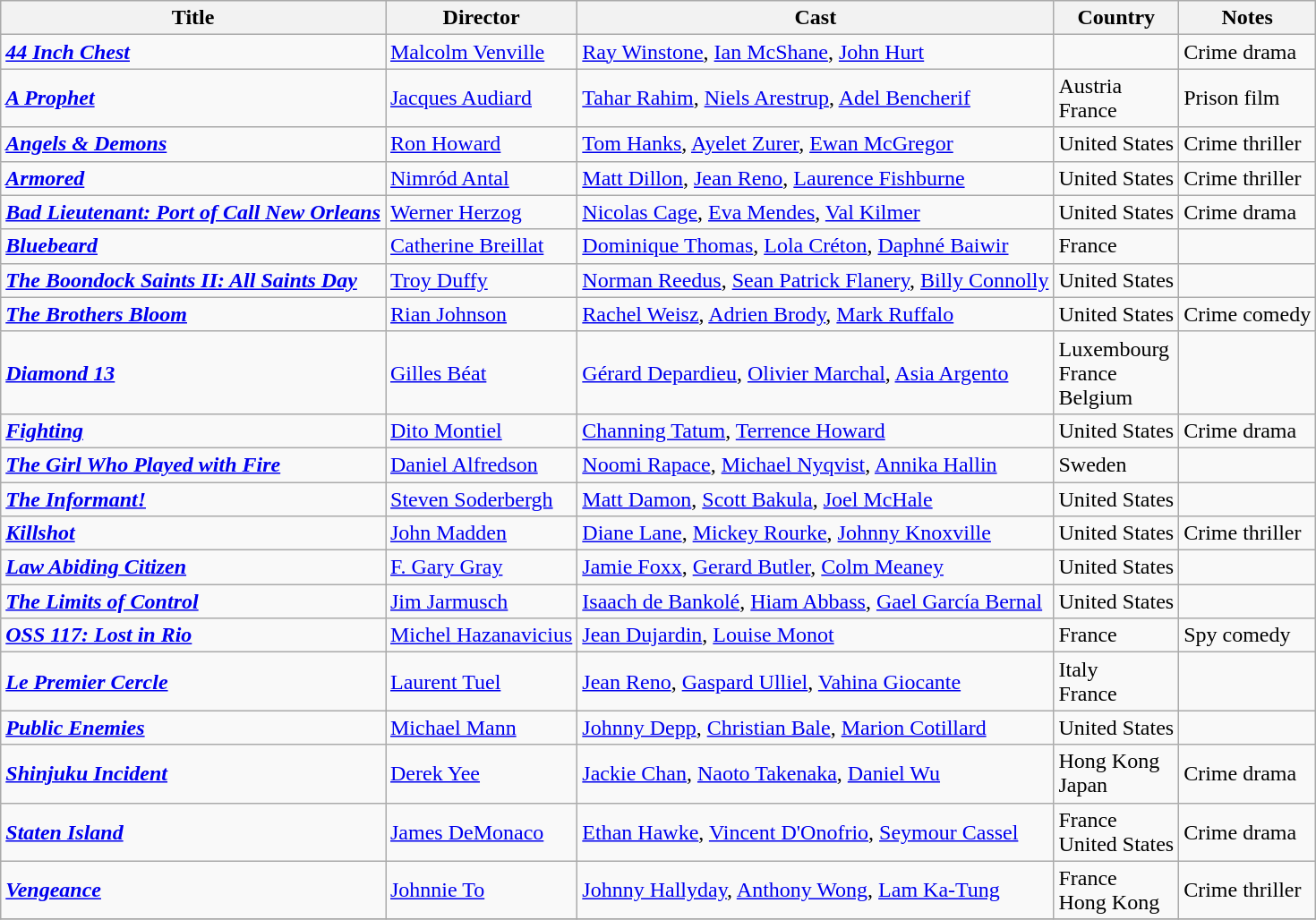<table class="wikitable">
<tr>
<th>Title</th>
<th>Director</th>
<th>Cast</th>
<th>Country</th>
<th>Notes</th>
</tr>
<tr>
<td><strong><em><a href='#'>44 Inch Chest</a></em></strong></td>
<td><a href='#'>Malcolm Venville</a></td>
<td><a href='#'>Ray Winstone</a>, <a href='#'>Ian McShane</a>, <a href='#'>John Hurt</a></td>
<td></td>
<td>Crime drama</td>
</tr>
<tr>
<td><strong><em><a href='#'>A Prophet</a></em></strong></td>
<td><a href='#'>Jacques Audiard</a></td>
<td><a href='#'>Tahar Rahim</a>, <a href='#'>Niels Arestrup</a>, <a href='#'>Adel Bencherif</a></td>
<td>Austria<br>France</td>
<td>Prison film</td>
</tr>
<tr>
<td><strong><em><a href='#'>Angels & Demons</a></em></strong></td>
<td><a href='#'>Ron Howard</a></td>
<td><a href='#'>Tom Hanks</a>, <a href='#'>Ayelet Zurer</a>, <a href='#'>Ewan McGregor</a></td>
<td>United States</td>
<td>Crime thriller</td>
</tr>
<tr>
<td><strong><em><a href='#'>Armored</a></em></strong></td>
<td><a href='#'>Nimród Antal</a></td>
<td><a href='#'>Matt Dillon</a>, <a href='#'>Jean Reno</a>, <a href='#'>Laurence Fishburne</a></td>
<td>United States</td>
<td>Crime thriller</td>
</tr>
<tr>
<td><strong><em><a href='#'>Bad Lieutenant: Port of Call New Orleans</a></em></strong></td>
<td><a href='#'>Werner Herzog</a></td>
<td><a href='#'>Nicolas Cage</a>, <a href='#'>Eva Mendes</a>, <a href='#'>Val Kilmer</a></td>
<td>United States</td>
<td>Crime drama</td>
</tr>
<tr>
<td><strong><em><a href='#'>Bluebeard</a></em></strong></td>
<td><a href='#'>Catherine Breillat</a></td>
<td><a href='#'>Dominique Thomas</a>, <a href='#'>Lola Créton</a>, <a href='#'>Daphné Baiwir</a></td>
<td>France</td>
<td></td>
</tr>
<tr>
<td><strong><em><a href='#'>The Boondock Saints II: All Saints Day</a></em></strong></td>
<td><a href='#'>Troy Duffy</a></td>
<td><a href='#'>Norman Reedus</a>, <a href='#'>Sean Patrick Flanery</a>, <a href='#'>Billy Connolly</a></td>
<td>United States</td>
<td></td>
</tr>
<tr>
<td><strong><em><a href='#'>The Brothers Bloom</a></em></strong></td>
<td><a href='#'>Rian Johnson</a></td>
<td><a href='#'>Rachel Weisz</a>, <a href='#'>Adrien Brody</a>, <a href='#'>Mark Ruffalo</a></td>
<td>United States</td>
<td>Crime comedy</td>
</tr>
<tr>
<td><strong><em><a href='#'>Diamond 13</a></em></strong></td>
<td><a href='#'>Gilles Béat</a></td>
<td><a href='#'>Gérard Depardieu</a>, <a href='#'>Olivier Marchal</a>, <a href='#'>Asia Argento</a></td>
<td>Luxembourg<br>France<br>Belgium</td>
<td></td>
</tr>
<tr>
<td><strong><em><a href='#'>Fighting</a></em></strong></td>
<td><a href='#'>Dito Montiel</a></td>
<td><a href='#'>Channing Tatum</a>, <a href='#'>Terrence Howard</a></td>
<td>United States</td>
<td>Crime drama</td>
</tr>
<tr>
<td><strong><em><a href='#'>The Girl Who Played with Fire</a></em></strong></td>
<td><a href='#'>Daniel Alfredson</a></td>
<td><a href='#'>Noomi Rapace</a>, <a href='#'>Michael Nyqvist</a>, <a href='#'>Annika Hallin</a></td>
<td>Sweden</td>
<td></td>
</tr>
<tr>
<td><strong><em><a href='#'>The Informant!</a></em></strong></td>
<td><a href='#'>Steven Soderbergh</a></td>
<td><a href='#'>Matt Damon</a>, <a href='#'>Scott Bakula</a>, <a href='#'>Joel McHale</a></td>
<td>United States</td>
<td></td>
</tr>
<tr>
<td><strong><em><a href='#'>Killshot</a></em></strong></td>
<td><a href='#'>John Madden</a></td>
<td><a href='#'>Diane Lane</a>, <a href='#'>Mickey Rourke</a>, <a href='#'>Johnny Knoxville</a></td>
<td>United States</td>
<td>Crime thriller</td>
</tr>
<tr>
<td><strong><em><a href='#'>Law Abiding Citizen</a></em></strong></td>
<td><a href='#'>F. Gary Gray</a></td>
<td><a href='#'>Jamie Foxx</a>, <a href='#'>Gerard Butler</a>, <a href='#'>Colm Meaney</a></td>
<td>United States</td>
<td></td>
</tr>
<tr>
<td><strong><em><a href='#'>The Limits of Control</a></em></strong></td>
<td><a href='#'>Jim Jarmusch</a></td>
<td><a href='#'>Isaach de Bankolé</a>, <a href='#'>Hiam Abbass</a>, <a href='#'>Gael García Bernal</a></td>
<td>United States</td>
<td></td>
</tr>
<tr>
<td><strong><em><a href='#'>OSS 117: Lost in Rio</a></em></strong></td>
<td><a href='#'>Michel Hazanavicius</a></td>
<td><a href='#'>Jean Dujardin</a>, <a href='#'>Louise Monot</a></td>
<td>France</td>
<td>Spy comedy</td>
</tr>
<tr>
<td><strong><em><a href='#'>Le Premier Cercle</a></em></strong></td>
<td><a href='#'>Laurent Tuel</a></td>
<td><a href='#'>Jean Reno</a>, <a href='#'>Gaspard Ulliel</a>, <a href='#'>Vahina Giocante</a></td>
<td>Italy<br>France</td>
<td></td>
</tr>
<tr>
<td><strong><em><a href='#'>Public Enemies</a></em></strong></td>
<td><a href='#'>Michael Mann</a></td>
<td><a href='#'>Johnny Depp</a>, <a href='#'>Christian Bale</a>, <a href='#'>Marion Cotillard</a></td>
<td>United States</td>
<td></td>
</tr>
<tr>
<td><strong><em><a href='#'>Shinjuku Incident</a></em></strong></td>
<td><a href='#'>Derek Yee</a></td>
<td><a href='#'>Jackie Chan</a>, <a href='#'>Naoto Takenaka</a>, <a href='#'>Daniel Wu</a></td>
<td>Hong Kong<br>Japan</td>
<td>Crime drama</td>
</tr>
<tr>
<td><strong><em><a href='#'>Staten Island</a></em></strong></td>
<td><a href='#'>James DeMonaco</a></td>
<td><a href='#'>Ethan Hawke</a>, <a href='#'>Vincent D'Onofrio</a>, <a href='#'>Seymour Cassel</a></td>
<td>France<br>United States</td>
<td>Crime drama</td>
</tr>
<tr>
<td><strong><em><a href='#'>Vengeance</a></em></strong></td>
<td><a href='#'>Johnnie To</a></td>
<td><a href='#'>Johnny Hallyday</a>, <a href='#'>Anthony Wong</a>, <a href='#'>Lam Ka-Tung</a></td>
<td>France<br>Hong Kong</td>
<td>Crime thriller</td>
</tr>
<tr>
</tr>
</table>
